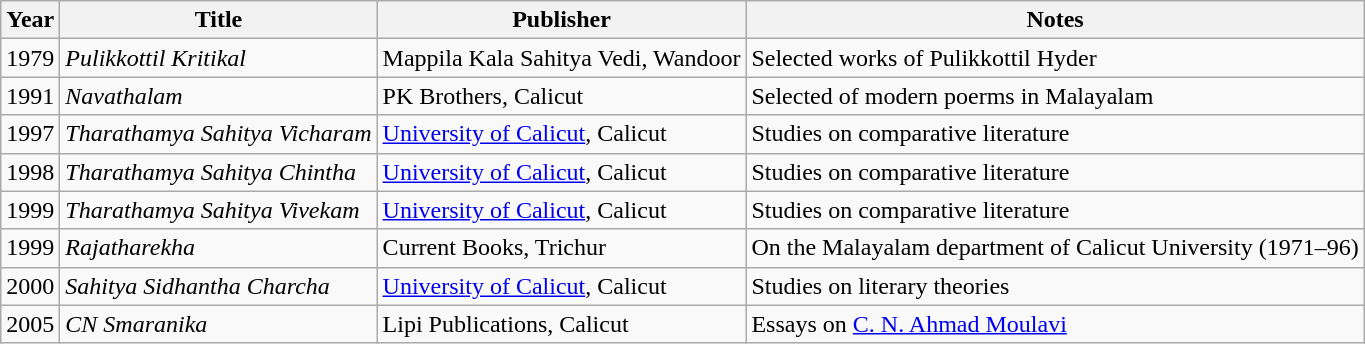<table class="wikitable">
<tr>
<th>Year</th>
<th>Title</th>
<th>Publisher</th>
<th>Notes</th>
</tr>
<tr>
<td>1979</td>
<td><em>Pulikkottil Kritikal</em></td>
<td>Mappila Kala Sahitya Vedi, Wandoor</td>
<td>Selected works of Pulikkottil Hyder</td>
</tr>
<tr>
<td>1991</td>
<td><em>Navathalam</em></td>
<td>PK Brothers, Calicut</td>
<td>Selected of modern poerms in Malayalam</td>
</tr>
<tr>
<td>1997</td>
<td><em>Tharathamya Sahitya Vicharam</em></td>
<td><a href='#'>University of Calicut</a>, Calicut</td>
<td>Studies on comparative literature</td>
</tr>
<tr>
<td>1998</td>
<td><em>Tharathamya Sahitya Chintha</em></td>
<td><a href='#'>University of Calicut</a>, Calicut</td>
<td>Studies on comparative literature</td>
</tr>
<tr>
<td>1999</td>
<td><em>Tharathamya Sahitya Vivekam</em></td>
<td><a href='#'>University of Calicut</a>, Calicut</td>
<td>Studies on comparative literature</td>
</tr>
<tr>
<td>1999</td>
<td><em>Rajatharekha</em></td>
<td>Current Books, Trichur</td>
<td>On the Malayalam department of Calicut University (1971–96)</td>
</tr>
<tr>
<td>2000</td>
<td><em>Sahitya Sidhantha Charcha</em></td>
<td><a href='#'>University of Calicut</a>, Calicut</td>
<td>Studies on literary theories</td>
</tr>
<tr>
<td>2005</td>
<td><em>CN Smaranika</em></td>
<td>Lipi Publications, Calicut</td>
<td>Essays on <a href='#'>C. N. Ahmad Moulavi</a></td>
</tr>
</table>
